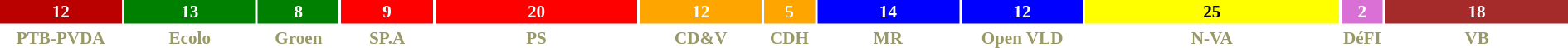<table style="width:100%; font-size:88%; text-align:center;">
<tr style="font-weight:bold">
<td style="background:#BB0000; width:7.20%; color:white">12</td>
<td style="background:green; width:7.80%; color:white">13</td>
<td style="background:green; width:4.80%; color:white">8</td>
<td style="background:red; width:5.40%; color:white">9</td>
<td style="background:red; width:12.00%; color:white">20</td>
<td style="background:orange; width:7.20%; color:white">12</td>
<td style="background:orange; width:3.00%; color:white">5</td>
<td style="background:blue; width:8.40%; color:white">14</td>
<td style="background:blue; width:7.20%; color:white">12</td>
<td style="background:yellow; width:15.00%; color:black">25</td>
<td style="background:orchid; width:1.20%; color:white">2</td>
<td style="background:brown; width:10.80%; color:white">18</td>
</tr>
<tr style="font-weight:bold; color:#996;">
<td>PTB-PVDA</td>
<td>Ecolo</td>
<td>Groen</td>
<td>SP.A</td>
<td>PS</td>
<td>CD&V</td>
<td>CDH</td>
<td>MR</td>
<td>Open VLD</td>
<td>N-VA</td>
<td>DéFI</td>
<td>VB</td>
</tr>
</table>
